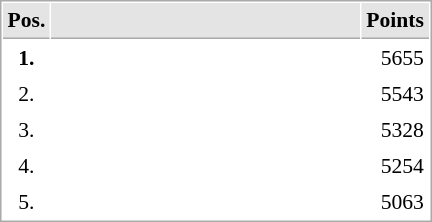<table cellspacing="1" cellpadding="3" style="border:1px solid #AAAAAA;font-size:90%">
<tr bgcolor="#E4E4E4">
<th style="border-bottom:1px solid #AAAAAA" width=10>Pos.</th>
<th style="border-bottom:1px solid #AAAAAA" width=200></th>
<th style="border-bottom:1px solid #AAAAAA" width=20>Points</th>
</tr>
<tr>
<td align="center"><strong>1.</strong></td>
<td><strong></strong></td>
<td align="right">5655</td>
</tr>
<tr>
<td align="center">2.</td>
<td></td>
<td align="right">5543</td>
</tr>
<tr>
<td align="center">3.</td>
<td></td>
<td align="right">5328</td>
</tr>
<tr>
<td align="center">4.</td>
<td></td>
<td align="right">5254</td>
</tr>
<tr>
<td align="center">5.</td>
<td></td>
<td align="right">5063</td>
</tr>
</table>
